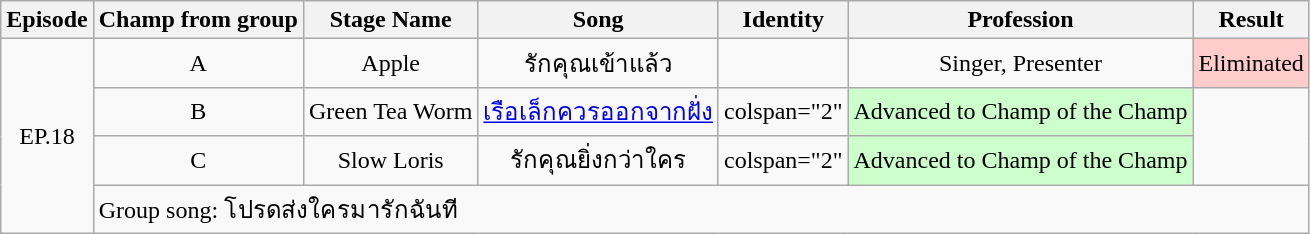<table class="wikitable">
<tr>
<th>Episode</th>
<th>Champ from group</th>
<th>Stage Name</th>
<th>Song</th>
<th>Identity</th>
<th>Profession</th>
<th>Result</th>
</tr>
<tr>
<td rowspan="4" align="center">EP.18</td>
<td align="center">A</td>
<td align="center">Apple</td>
<td align="center">รักคุณเข้าแล้ว</td>
<td align="center"></td>
<td align="center">Singer, Presenter</td>
<td style="text-align:center; background:#ffcccc;">Eliminated</td>
</tr>
<tr>
<td align="center">B</td>
<td align="center">Green Tea Worm</td>
<td align="center"><a href='#'>เรือเล็กควรออกจากฝั่ง</a></td>
<td>colspan="2"  </td>
<td style="text-align:center; background:#ccffcc;">Advanced to Champ of the Champ</td>
</tr>
<tr>
<td align="center">C</td>
<td align="center">Slow Loris</td>
<td align="center">รักคุณยิ่งกว่าใคร</td>
<td>colspan="2"  </td>
<td style="text-align:center; background:#ccffcc;">Advanced to Champ of the Champ</td>
</tr>
<tr>
<td colspan="7">Group song: โปรดส่งใครมารักฉันที</td>
</tr>
</table>
